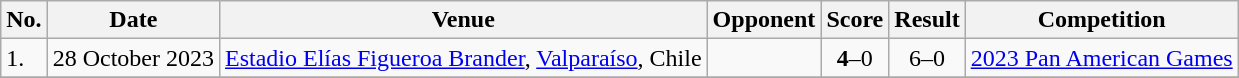<table class="wikitable">
<tr>
<th>No.</th>
<th>Date</th>
<th>Venue</th>
<th>Opponent</th>
<th>Score</th>
<th>Result</th>
<th>Competition</th>
</tr>
<tr>
<td>1.</td>
<td>28 October 2023</td>
<td><a href='#'>Estadio Elías Figueroa Brander</a>, <a href='#'>Valparaíso</a>, Chile</td>
<td></td>
<td align=center><strong>4</strong>–0</td>
<td align=center>6–0</td>
<td><a href='#'>2023 Pan American Games</a></td>
</tr>
<tr>
</tr>
</table>
